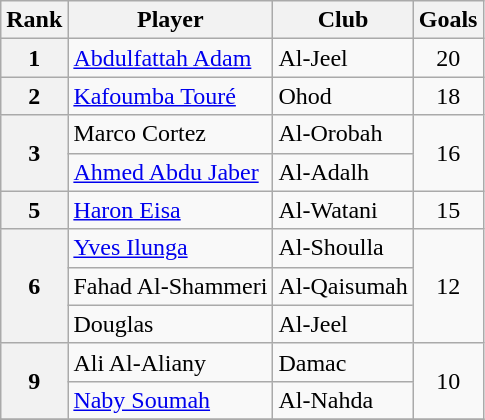<table class=wikitable>
<tr>
<th>Rank</th>
<th>Player</th>
<th>Club</th>
<th>Goals</th>
</tr>
<tr>
<th>1</th>
<td> <a href='#'>Abdulfattah Adam</a></td>
<td>Al-Jeel</td>
<td align=center>20</td>
</tr>
<tr>
<th>2</th>
<td> <a href='#'>Kafoumba Touré</a></td>
<td>Ohod</td>
<td align=center>18</td>
</tr>
<tr>
<th rowspan=2>3</th>
<td> Marco Cortez</td>
<td>Al-Orobah</td>
<td align=center rowspan=2>16</td>
</tr>
<tr>
<td> <a href='#'>Ahmed Abdu Jaber</a></td>
<td>Al-Adalh</td>
</tr>
<tr>
<th>5</th>
<td> <a href='#'>Haron Eisa</a></td>
<td>Al-Watani</td>
<td align=center>15</td>
</tr>
<tr>
<th rowspan=3>6</th>
<td> <a href='#'>Yves Ilunga</a></td>
<td>Al-Shoulla</td>
<td align=center rowspan=3>12</td>
</tr>
<tr>
<td> Fahad Al-Shammeri</td>
<td>Al-Qaisumah</td>
</tr>
<tr>
<td> Douglas</td>
<td>Al-Jeel</td>
</tr>
<tr>
<th rowspan=2>9</th>
<td> Ali Al-Aliany</td>
<td>Damac</td>
<td align=center rowspan=2>10</td>
</tr>
<tr>
<td> <a href='#'>Naby Soumah</a></td>
<td>Al-Nahda</td>
</tr>
<tr>
</tr>
</table>
